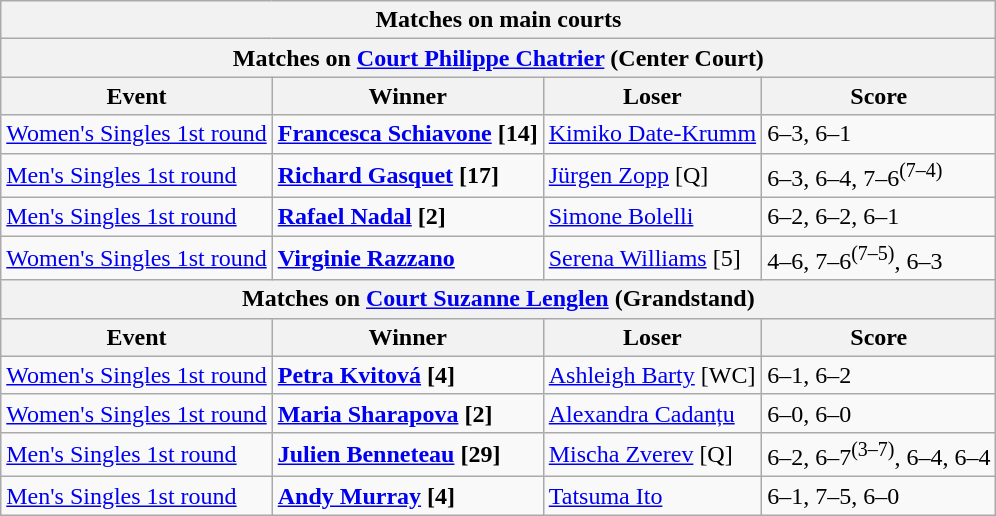<table class="wikitable">
<tr>
<th colspan=4 style=white-space:nowrap>Matches on main courts</th>
</tr>
<tr>
<th colspan=4>Matches on <a href='#'>Court Philippe Chatrier</a> (Center Court)</th>
</tr>
<tr>
<th>Event</th>
<th>Winner</th>
<th>Loser</th>
<th>Score</th>
</tr>
<tr>
<td><a href='#'>Women's Singles 1st round</a></td>
<td> <strong><a href='#'>Francesca Schiavone</a> [14]</strong></td>
<td> <a href='#'>Kimiko Date-Krumm</a></td>
<td>6–3, 6–1</td>
</tr>
<tr>
<td><a href='#'>Men's Singles 1st round</a></td>
<td> <strong><a href='#'>Richard Gasquet</a> [17]</strong></td>
<td> <a href='#'>Jürgen Zopp</a> [Q]</td>
<td>6–3, 6–4, 7–6<sup>(7–4)</sup></td>
</tr>
<tr>
<td><a href='#'>Men's Singles 1st round</a></td>
<td> <strong><a href='#'>Rafael Nadal</a> [2]</strong></td>
<td> <a href='#'>Simone Bolelli</a></td>
<td>6–2, 6–2, 6–1</td>
</tr>
<tr>
<td><a href='#'>Women's Singles 1st round</a></td>
<td> <strong><a href='#'>Virginie Razzano</a></strong></td>
<td> <a href='#'>Serena Williams</a> [5]</td>
<td>4–6, 7–6<sup>(7–5)</sup>, 6–3</td>
</tr>
<tr>
<th colspan=4>Matches on <a href='#'>Court Suzanne Lenglen</a> (Grandstand)</th>
</tr>
<tr>
<th>Event</th>
<th>Winner</th>
<th>Loser</th>
<th>Score</th>
</tr>
<tr>
<td><a href='#'>Women's Singles 1st round</a></td>
<td> <strong><a href='#'>Petra Kvitová</a> [4]</strong></td>
<td> <a href='#'>Ashleigh Barty</a> [WC]</td>
<td>6–1, 6–2</td>
</tr>
<tr>
<td><a href='#'>Women's Singles 1st round</a></td>
<td> <strong><a href='#'>Maria Sharapova</a> [2]</strong></td>
<td> <a href='#'>Alexandra Cadanțu</a></td>
<td>6–0, 6–0</td>
</tr>
<tr>
<td><a href='#'>Men's Singles 1st round</a></td>
<td> <strong><a href='#'>Julien Benneteau</a> [29]</strong></td>
<td> <a href='#'>Mischa Zverev</a> [Q]</td>
<td>6–2, 6–7<sup>(3–7)</sup>, 6–4, 6–4</td>
</tr>
<tr>
<td><a href='#'>Men's Singles 1st round</a></td>
<td> <strong><a href='#'>Andy Murray</a> [4]</strong></td>
<td> <a href='#'>Tatsuma Ito</a></td>
<td>6–1, 7–5, 6–0</td>
</tr>
</table>
